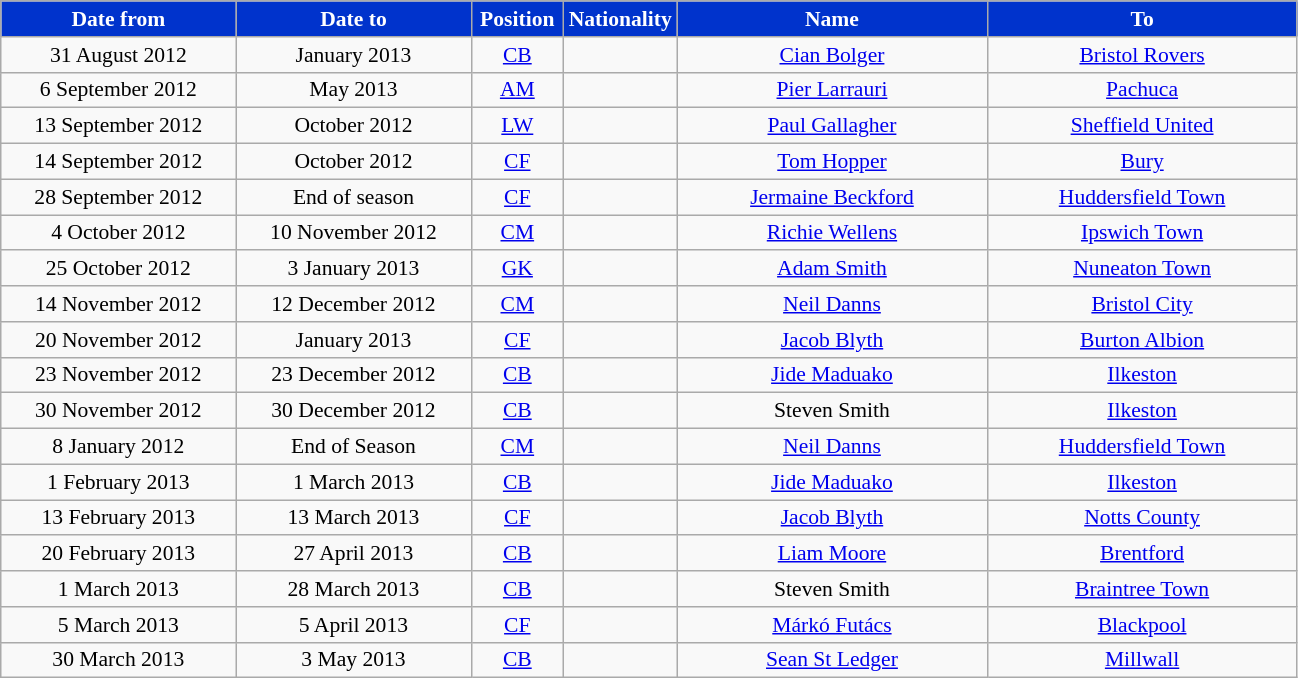<table class="wikitable" style="text-align:center; font-size:90%">
<tr>
<th style="background:#03c; color:white; width:150px;">Date from</th>
<th style="background:#03c; color:white; width:150px;">Date to</th>
<th style="background:#03c; color:white; width:55px;">Position</th>
<th style="background:#03c; color:white; width:55px;">Nationality</th>
<th style="background:#03c; color:white; width:200px;">Name</th>
<th style="background:#03c; color:white; width:200px;">To</th>
</tr>
<tr>
<td>31 August 2012</td>
<td>January 2013</td>
<td><a href='#'>CB</a></td>
<td></td>
<td><a href='#'>Cian Bolger</a></td>
<td> <a href='#'>Bristol Rovers</a></td>
</tr>
<tr>
<td>6 September 2012</td>
<td>May 2013</td>
<td><a href='#'>AM</a></td>
<td></td>
<td><a href='#'>Pier Larrauri</a></td>
<td> <a href='#'>Pachuca</a></td>
</tr>
<tr>
<td>13 September 2012</td>
<td>October 2012</td>
<td><a href='#'>LW</a></td>
<td></td>
<td><a href='#'>Paul Gallagher</a></td>
<td> <a href='#'>Sheffield United</a></td>
</tr>
<tr>
<td>14 September 2012</td>
<td>October 2012</td>
<td><a href='#'>CF</a></td>
<td></td>
<td><a href='#'>Tom Hopper</a></td>
<td> <a href='#'>Bury</a></td>
</tr>
<tr>
<td>28 September 2012</td>
<td>End of season</td>
<td><a href='#'>CF</a></td>
<td></td>
<td><a href='#'>Jermaine Beckford</a></td>
<td> <a href='#'>Huddersfield Town</a></td>
</tr>
<tr>
<td>4 October 2012</td>
<td>10 November 2012</td>
<td><a href='#'>CM</a></td>
<td></td>
<td><a href='#'>Richie Wellens</a></td>
<td> <a href='#'>Ipswich Town</a></td>
</tr>
<tr>
<td>25 October 2012</td>
<td>3 January 2013</td>
<td><a href='#'>GK</a></td>
<td></td>
<td><a href='#'>Adam Smith</a></td>
<td> <a href='#'>Nuneaton Town</a></td>
</tr>
<tr>
<td>14 November 2012</td>
<td>12 December 2012</td>
<td><a href='#'>CM</a></td>
<td></td>
<td><a href='#'>Neil Danns</a></td>
<td> <a href='#'>Bristol City</a></td>
</tr>
<tr>
<td>20 November 2012</td>
<td>January 2013</td>
<td><a href='#'>CF</a></td>
<td></td>
<td><a href='#'>Jacob Blyth</a></td>
<td> <a href='#'>Burton Albion</a></td>
</tr>
<tr>
<td>23 November 2012</td>
<td>23 December 2012</td>
<td><a href='#'>CB</a></td>
<td></td>
<td><a href='#'>Jide Maduako</a></td>
<td> <a href='#'>Ilkeston</a></td>
</tr>
<tr>
<td>30 November 2012</td>
<td>30 December 2012</td>
<td><a href='#'>CB</a></td>
<td></td>
<td>Steven Smith</td>
<td> <a href='#'>Ilkeston</a></td>
</tr>
<tr>
<td>8 January 2012</td>
<td>End of Season</td>
<td><a href='#'>CM</a></td>
<td></td>
<td><a href='#'>Neil Danns</a></td>
<td> <a href='#'>Huddersfield Town</a></td>
</tr>
<tr>
<td>1 February 2013</td>
<td>1 March 2013</td>
<td><a href='#'>CB</a></td>
<td></td>
<td><a href='#'>Jide Maduako</a></td>
<td> <a href='#'>Ilkeston</a></td>
</tr>
<tr>
<td>13 February 2013</td>
<td>13 March 2013</td>
<td><a href='#'>CF</a></td>
<td></td>
<td><a href='#'>Jacob Blyth</a></td>
<td> <a href='#'>Notts County</a></td>
</tr>
<tr>
<td>20 February 2013</td>
<td>27 April 2013</td>
<td><a href='#'>CB</a></td>
<td></td>
<td><a href='#'>Liam Moore</a></td>
<td> <a href='#'>Brentford</a></td>
</tr>
<tr>
<td>1 March 2013</td>
<td>28 March 2013</td>
<td><a href='#'>CB</a></td>
<td></td>
<td>Steven Smith</td>
<td> <a href='#'>Braintree Town</a></td>
</tr>
<tr>
<td>5 March 2013</td>
<td>5 April 2013</td>
<td><a href='#'>CF</a></td>
<td></td>
<td><a href='#'>Márkó Futács</a></td>
<td> <a href='#'>Blackpool</a></td>
</tr>
<tr>
<td>30 March 2013</td>
<td>3 May 2013</td>
<td><a href='#'>CB</a></td>
<td></td>
<td><a href='#'>Sean St Ledger</a></td>
<td> <a href='#'>Millwall</a></td>
</tr>
</table>
